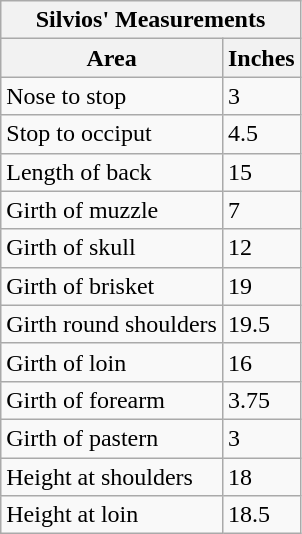<table class="wikitable">
<tr>
<th colspan="2">Silvios' Measurements</th>
</tr>
<tr>
<th>Area</th>
<th>Inches</th>
</tr>
<tr>
<td>Nose to stop</td>
<td>3</td>
</tr>
<tr>
<td>Stop to occiput</td>
<td>4.5</td>
</tr>
<tr>
<td>Length of back</td>
<td>15</td>
</tr>
<tr>
<td>Girth of muzzle</td>
<td>7</td>
</tr>
<tr>
<td>Girth of skull</td>
<td>12</td>
</tr>
<tr>
<td>Girth of brisket</td>
<td>19</td>
</tr>
<tr>
<td>Girth round shoulders</td>
<td>19.5</td>
</tr>
<tr>
<td>Girth of loin</td>
<td>16</td>
</tr>
<tr>
<td>Girth of forearm</td>
<td>3.75</td>
</tr>
<tr>
<td>Girth of pastern</td>
<td>3</td>
</tr>
<tr>
<td>Height at shoulders</td>
<td>18</td>
</tr>
<tr>
<td>Height at loin</td>
<td>18.5</td>
</tr>
</table>
